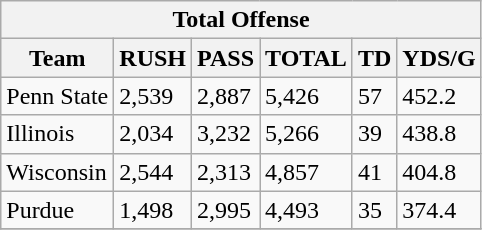<table class="wikitable">
<tr>
<th colspan="7" align="center">Total Offense</th>
</tr>
<tr>
<th>Team</th>
<th>RUSH</th>
<th>PASS</th>
<th>TOTAL</th>
<th>TD</th>
<th>YDS/G</th>
</tr>
<tr>
<td>Penn State</td>
<td>2,539</td>
<td>2,887</td>
<td>5,426</td>
<td>57</td>
<td>452.2</td>
</tr>
<tr>
<td>Illinois</td>
<td>2,034</td>
<td>3,232</td>
<td>5,266</td>
<td>39</td>
<td>438.8</td>
</tr>
<tr>
<td>Wisconsin</td>
<td>2,544</td>
<td>2,313</td>
<td>4,857</td>
<td>41</td>
<td>404.8</td>
</tr>
<tr>
<td>Purdue</td>
<td>1,498</td>
<td>2,995</td>
<td>4,493</td>
<td>35</td>
<td>374.4</td>
</tr>
<tr>
</tr>
</table>
